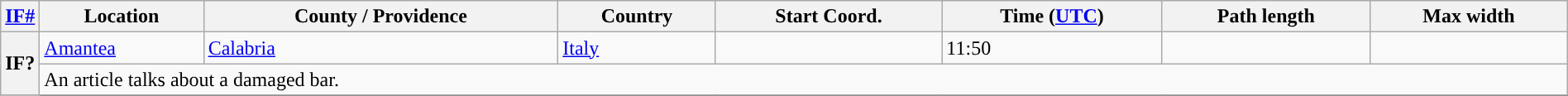<table class="wikitable sortable" style="width:100%;">
<tr>
<th scope="col" width="2%" align="center"><a href='#'>IF#</a></th>
<th scope="col" align="center" class="unsortable">Location</th>
<th scope="col" align="center" class="unsortable">County / Providence</th>
<th scope="col" align="center">Country</th>
<th scope="col" align="center">Start Coord.</th>
<th scope="col" align="center">Time (<a href='#'>UTC</a>)</th>
<th scope="col" align="center">Path length</th>
<th scope="col" align="center">Max width</th>
</tr>
<tr>
<th scope="row" rowspan="2" style="background-color:#">IF?</th>
<td><a href='#'>Amantea</a></td>
<td><a href='#'>Calabria</a></td>
<td><a href='#'>Italy</a></td>
<td></td>
<td>11:50</td>
<td></td>
<td></td>
</tr>
<tr class="expand-child">
<td colspan="8" style=" border-bottom: 1px solid black;">An article talks about a damaged bar.</td>
</tr>
<tr>
</tr>
</table>
